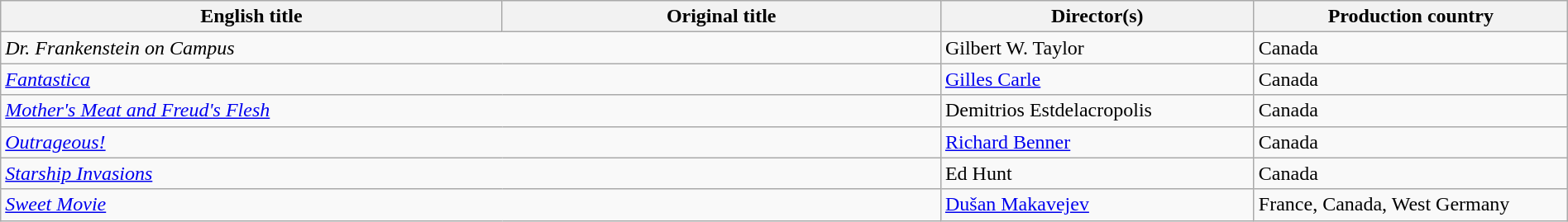<table class="wikitable sortable" style="width:100%; margin-bottom:4px">
<tr>
<th scope="col" width="32%">English title</th>
<th scope="col" width="28%">Original title</th>
<th scope="col" width="20%">Director(s)</th>
<th scope="col" width="20%">Production country</th>
</tr>
<tr>
<td colspan=2><em>Dr. Frankenstein on Campus</em></td>
<td>Gilbert W. Taylor</td>
<td>Canada</td>
</tr>
<tr>
<td colspan=2><em><a href='#'>Fantastica</a></em></td>
<td><a href='#'>Gilles Carle</a></td>
<td>Canada</td>
</tr>
<tr>
<td colspan=2><em><a href='#'>Mother's Meat and Freud's Flesh</a></em></td>
<td>Demitrios Estdelacropolis</td>
<td>Canada</td>
</tr>
<tr>
<td colspan=2><em><a href='#'>Outrageous!</a></em></td>
<td><a href='#'>Richard Benner</a></td>
<td>Canada</td>
</tr>
<tr>
<td colspan=2><em><a href='#'>Starship Invasions</a></em></td>
<td>Ed Hunt</td>
<td>Canada</td>
</tr>
<tr>
<td colspan=2><em><a href='#'>Sweet Movie</a></em></td>
<td><a href='#'>Dušan Makavejev</a></td>
<td>France, Canada, West Germany</td>
</tr>
</table>
